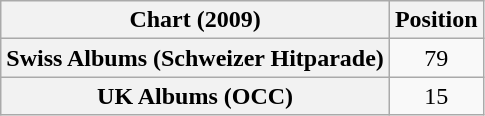<table class="wikitable plainrowheaders sortable" style="text-align:center;">
<tr>
<th scope="col">Chart (2009)</th>
<th scope="col">Position</th>
</tr>
<tr>
<th scope="row">Swiss Albums (Schweizer Hitparade)</th>
<td style="text-align:center;">79</td>
</tr>
<tr>
<th scope="row">UK Albums (OCC)</th>
<td style="text-align:center;">15</td>
</tr>
</table>
